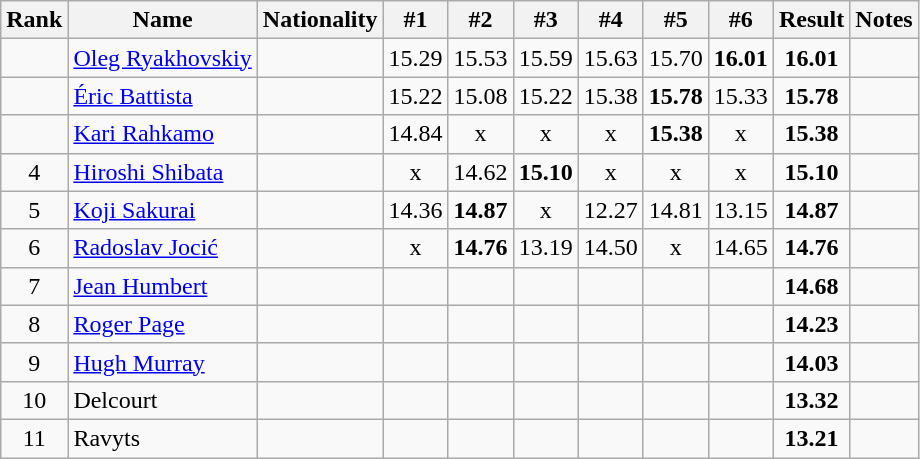<table class="wikitable sortable" style="text-align:center">
<tr>
<th>Rank</th>
<th>Name</th>
<th>Nationality</th>
<th>#1</th>
<th>#2</th>
<th>#3</th>
<th>#4</th>
<th>#5</th>
<th>#6</th>
<th>Result</th>
<th>Notes</th>
</tr>
<tr>
<td></td>
<td align=left><a href='#'>Oleg Ryakhovskiy</a></td>
<td align=left></td>
<td>15.29</td>
<td>15.53</td>
<td>15.59</td>
<td>15.63</td>
<td>15.70</td>
<td><strong>16.01</strong></td>
<td><strong>16.01</strong></td>
<td></td>
</tr>
<tr>
<td></td>
<td align=left><a href='#'>Éric Battista</a></td>
<td align=left></td>
<td>15.22</td>
<td>15.08</td>
<td>15.22</td>
<td>15.38</td>
<td><strong>15.78</strong></td>
<td>15.33</td>
<td><strong>15.78</strong></td>
<td></td>
</tr>
<tr>
<td></td>
<td align=left><a href='#'>Kari Rahkamo</a></td>
<td align=left></td>
<td>14.84</td>
<td>x</td>
<td>x</td>
<td>x</td>
<td><strong>15.38</strong></td>
<td>x</td>
<td><strong>15.38</strong></td>
<td></td>
</tr>
<tr>
<td>4</td>
<td align=left><a href='#'>Hiroshi Shibata</a></td>
<td align=left></td>
<td>x</td>
<td>14.62</td>
<td><strong>15.10</strong></td>
<td>x</td>
<td>x</td>
<td>x</td>
<td><strong>15.10</strong></td>
<td></td>
</tr>
<tr>
<td>5</td>
<td align=left><a href='#'>Koji Sakurai</a></td>
<td align=left></td>
<td>14.36</td>
<td><strong>14.87</strong></td>
<td>x</td>
<td>12.27</td>
<td>14.81</td>
<td>13.15</td>
<td><strong>14.87</strong></td>
<td></td>
</tr>
<tr>
<td>6</td>
<td align=left><a href='#'>Radoslav Jocić</a></td>
<td align=left></td>
<td>x</td>
<td><strong>14.76</strong></td>
<td>13.19</td>
<td>14.50</td>
<td>x</td>
<td>14.65</td>
<td><strong>14.76</strong></td>
<td></td>
</tr>
<tr>
<td>7</td>
<td align=left><a href='#'>Jean Humbert</a></td>
<td align=left></td>
<td></td>
<td></td>
<td></td>
<td></td>
<td></td>
<td></td>
<td><strong>14.68</strong></td>
<td></td>
</tr>
<tr>
<td>8</td>
<td align=left><a href='#'>Roger Page</a></td>
<td align=left></td>
<td></td>
<td></td>
<td></td>
<td></td>
<td></td>
<td></td>
<td><strong>14.23</strong></td>
<td></td>
</tr>
<tr>
<td>9</td>
<td align=left><a href='#'>Hugh Murray</a></td>
<td align=left></td>
<td></td>
<td></td>
<td></td>
<td></td>
<td></td>
<td></td>
<td><strong>14.03</strong></td>
<td></td>
</tr>
<tr>
<td>10</td>
<td align=left>Delcourt</td>
<td align=left></td>
<td></td>
<td></td>
<td></td>
<td></td>
<td></td>
<td></td>
<td><strong>13.32</strong></td>
<td></td>
</tr>
<tr>
<td>11</td>
<td align=left>Ravyts</td>
<td align=left></td>
<td></td>
<td></td>
<td></td>
<td></td>
<td></td>
<td></td>
<td><strong>13.21</strong></td>
<td></td>
</tr>
</table>
